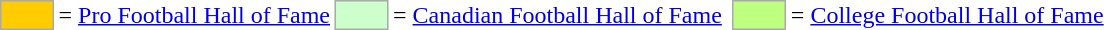<table>
<tr>
<td style="background-color:#FFCC00; border:1px solid #aaaaaa; width:2em;"></td>
<td>= <a href='#'>Pro Football Hall of Fame</a></td>
<td style="background-color:#CCFFCC; border:1px solid #aaaaaa; width:2em;"></td>
<td>= <a href='#'>Canadian Football Hall of Fame</a></td>
<td></td>
<td style="background-color:#BFFF7F; border:1px solid #aaaaaa; width:2em;"></td>
<td>= <a href='#'>College Football Hall of Fame</a></td>
<td></td>
</tr>
</table>
